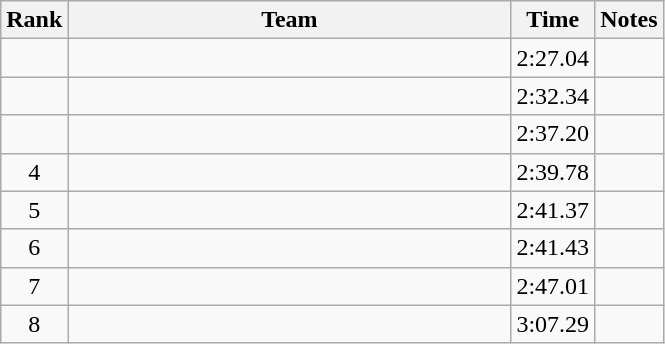<table class="wikitable" style="text-align:center">
<tr>
<th>Rank</th>
<th Style="width:18em">Team</th>
<th>Time</th>
<th>Notes</th>
</tr>
<tr>
<td></td>
<td style="text-align:left"></td>
<td>2:27.04</td>
<td></td>
</tr>
<tr>
<td></td>
<td style="text-align:left"></td>
<td>2:32.34</td>
<td></td>
</tr>
<tr>
<td></td>
<td style="text-align:left"></td>
<td>2:37.20</td>
<td></td>
</tr>
<tr>
<td>4</td>
<td style="text-align:left"></td>
<td>2:39.78</td>
<td></td>
</tr>
<tr>
<td>5</td>
<td style="text-align:left"></td>
<td>2:41.37</td>
<td></td>
</tr>
<tr>
<td>6</td>
<td style="text-align:left"></td>
<td>2:41.43</td>
<td></td>
</tr>
<tr>
<td>7</td>
<td style="text-align:left"></td>
<td>2:47.01</td>
<td></td>
</tr>
<tr>
<td>8</td>
<td style="text-align:left"></td>
<td>3:07.29</td>
<td></td>
</tr>
</table>
